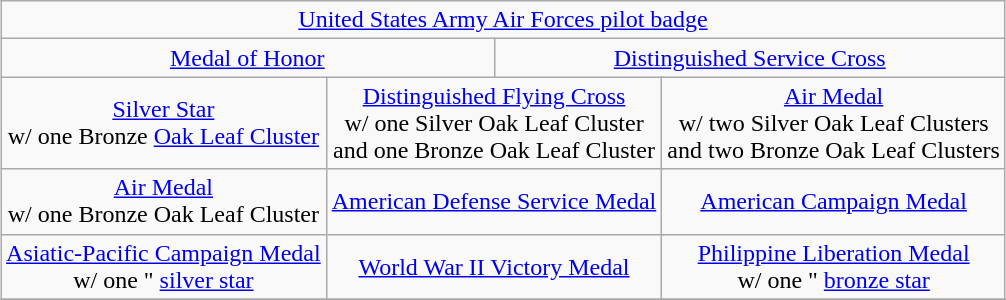<table class="wikitable" style="margin:1em auto; text-align:center;">
<tr>
<td colspan="12"><a href='#'>United States Army Air Forces pilot badge</a></td>
</tr>
<tr>
<td colspan="6"><a href='#'>Medal of Honor</a></td>
<td colspan="6"><a href='#'>Distinguished Service Cross</a></td>
</tr>
<tr>
<td colspan="4"><a href='#'>Silver Star</a><br>w/ one Bronze <a href='#'>Oak Leaf Cluster</a></td>
<td colspan="4"><a href='#'>Distinguished Flying Cross</a><br>w/ one Silver Oak Leaf Cluster <br>and one Bronze Oak Leaf Cluster</td>
<td colspan="4"><a href='#'>Air Medal</a><br>w/ two Silver Oak Leaf Clusters <br>and two Bronze Oak Leaf Clusters</td>
</tr>
<tr>
<td colspan="4"><a href='#'>Air Medal</a><br>w/ one Bronze Oak Leaf Cluster</td>
<td colspan="4"><a href='#'>American Defense Service Medal</a></td>
<td colspan="4"><a href='#'>American Campaign Medal</a></td>
</tr>
<tr>
<td colspan="4"><a href='#'>Asiatic-Pacific Campaign Medal</a><br>w/ one " <a href='#'>silver star</a></td>
<td colspan="4"><a href='#'>World War II Victory Medal</a></td>
<td colspan="4"><a href='#'>Philippine Liberation Medal</a><br>w/ one " <a href='#'>bronze star</a></td>
</tr>
<tr>
</tr>
</table>
